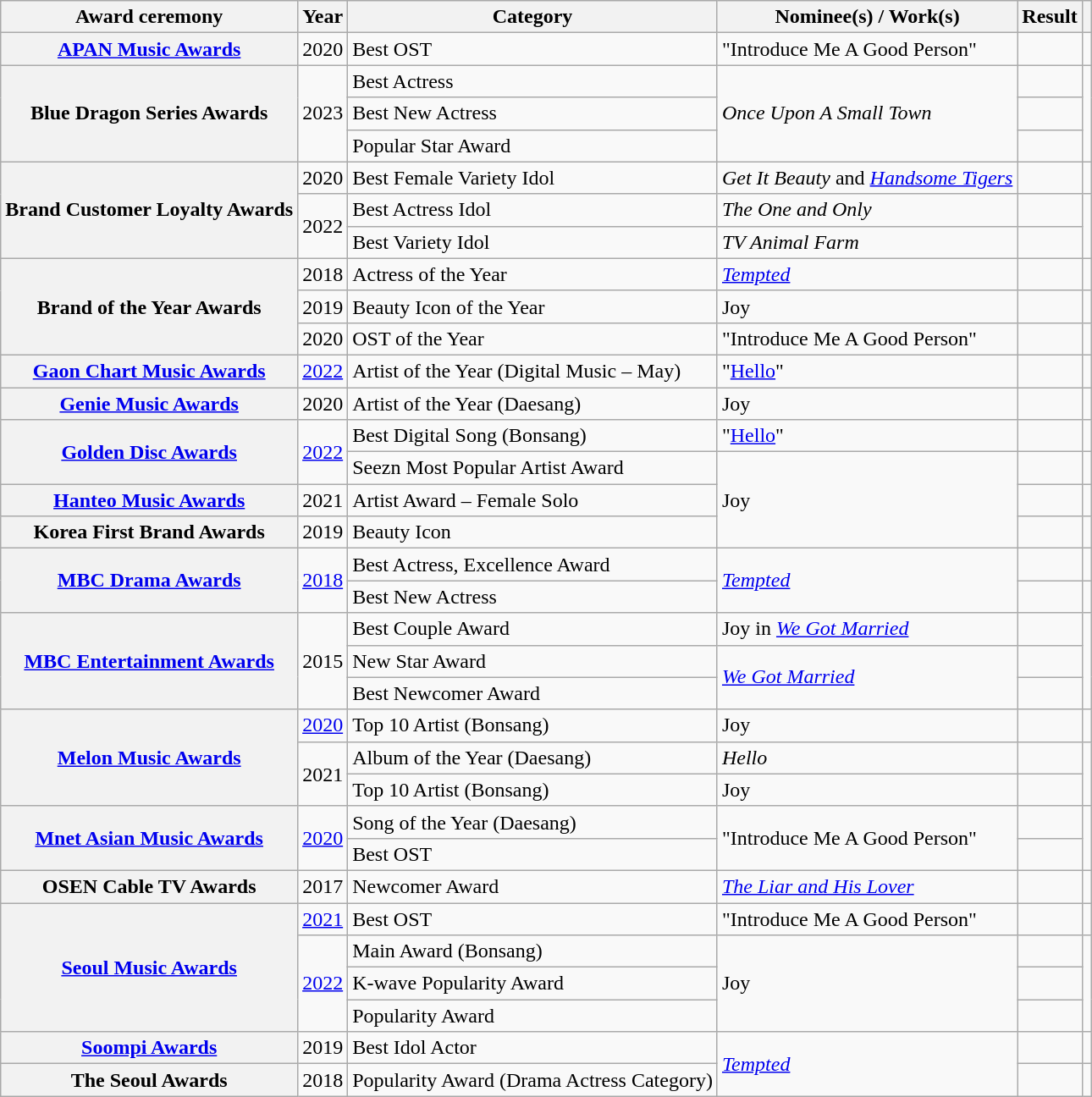<table class="wikitable plainrowheaders sortable">
<tr>
<th scope="col">Award ceremony</th>
<th scope="col">Year</th>
<th scope="col">Category</th>
<th scope="col">Nominee(s) / Work(s)</th>
<th scope="col">Result</th>
<th scope="col" class="unsortable"></th>
</tr>
<tr>
<th scope="row"><a href='#'>APAN Music Awards</a></th>
<td style="text-align:center">2020</td>
<td>Best OST</td>
<td>"Introduce Me A Good Person"</td>
<td></td>
<td style="text-align:center"></td>
</tr>
<tr>
<th scope="row" rowspan="3">Blue Dragon Series Awards</th>
<td rowspan="3" style="text-align:center">2023</td>
<td>Best Actress</td>
<td rowspan="3"><em>Once Upon A Small Town</em></td>
<td></td>
<td rowspan="3" style="text-align:center"></td>
</tr>
<tr>
<td>Best New Actress</td>
<td></td>
</tr>
<tr>
<td>Popular Star Award</td>
<td></td>
</tr>
<tr>
<th scope="row" rowspan="3">Brand Customer Loyalty Awards</th>
<td style="text-align:center">2020</td>
<td>Best Female Variety Idol</td>
<td><em>Get It Beauty</em> and <em><a href='#'>Handsome Tigers</a></em></td>
<td></td>
<td style="text-align:center"></td>
</tr>
<tr>
<td rowspan="2" style="text-align:center">2022</td>
<td>Best Actress Idol</td>
<td><em>The One and Only</em></td>
<td></td>
<td rowspan="2" style="text-align:center"></td>
</tr>
<tr>
<td>Best Variety Idol</td>
<td><em>TV Animal Farm</em></td>
<td></td>
</tr>
<tr>
<th scope="row" rowspan="3">Brand of the Year Awards</th>
<td style="text-align:center">2018</td>
<td>Actress of the Year</td>
<td><em><a href='#'>Tempted</a></em></td>
<td></td>
<td style="text-align:center"></td>
</tr>
<tr>
<td style="text-align:center">2019</td>
<td>Beauty Icon of the Year</td>
<td>Joy</td>
<td></td>
<td style="text-align:center"></td>
</tr>
<tr>
<td style="text-align:center">2020</td>
<td>OST of the Year</td>
<td>"Introduce Me A Good Person"</td>
<td></td>
<td style="text-align:center"></td>
</tr>
<tr>
<th scope="row"><a href='#'>Gaon Chart Music Awards</a></th>
<td style="text-align:center"><a href='#'>2022</a></td>
<td>Artist of the Year (Digital Music – May)</td>
<td>"<a href='#'>Hello</a>"</td>
<td></td>
<td style="text-align:center"></td>
</tr>
<tr>
<th scope="row"><a href='#'>Genie Music Awards</a></th>
<td style="text-align:center">2020</td>
<td>Artist of the Year (Daesang)</td>
<td>Joy</td>
<td></td>
<td style="text-align:center"></td>
</tr>
<tr>
<th scope="row" rowspan="2"><a href='#'>Golden Disc Awards</a></th>
<td rowspan="2" style="text-align:center"><a href='#'>2022</a></td>
<td>Best Digital Song (Bonsang)</td>
<td>"<a href='#'>Hello</a>"</td>
<td></td>
<td style="text-align:center"></td>
</tr>
<tr>
<td>Seezn Most Popular Artist Award</td>
<td rowspan="3">Joy</td>
<td></td>
<td style="text-align:center"></td>
</tr>
<tr>
<th scope="row"><a href='#'>Hanteo Music Awards</a></th>
<td style="text-align:center">2021</td>
<td>Artist Award – Female Solo</td>
<td></td>
<td style="text-align:center"></td>
</tr>
<tr>
<th scope="row">Korea First Brand Awards</th>
<td style="text-align:center">2019</td>
<td>Beauty Icon</td>
<td></td>
<td style="text-align:center"></td>
</tr>
<tr>
<th scope="row" rowspan="2"><a href='#'>MBC Drama Awards</a></th>
<td rowspan="2" style="text-align:center"><a href='#'>2018</a></td>
<td>Best Actress, Excellence Award</td>
<td rowspan="2"><em><a href='#'>Tempted</a></em></td>
<td></td>
<td style="text-align:center"></td>
</tr>
<tr>
<td>Best New Actress</td>
<td></td>
<td style="text-align:center"></td>
</tr>
<tr>
<th scope="row" rowspan="3"><a href='#'>MBC Entertainment Awards</a></th>
<td rowspan="3" style="text-align:center">2015</td>
<td>Best Couple Award</td>
<td>Joy  in <em><a href='#'>We Got Married</a></em></td>
<td></td>
<td rowspan="3" style="text-align:center"></td>
</tr>
<tr>
<td>New Star Award</td>
<td rowspan="2"><em><a href='#'>We Got Married</a></em></td>
<td></td>
</tr>
<tr>
<td>Best Newcomer Award</td>
<td></td>
</tr>
<tr>
<th scope="row" rowspan="3"><a href='#'>Melon Music Awards</a></th>
<td style="text-align:center"><a href='#'>2020</a></td>
<td>Top 10 Artist (Bonsang)</td>
<td>Joy</td>
<td></td>
<td style="text-align:center"></td>
</tr>
<tr>
<td rowspan="2" style="text-align:center">2021</td>
<td>Album of the Year (Daesang)</td>
<td><em>Hello</em></td>
<td></td>
<td rowspan="2" style="text-align:center"></td>
</tr>
<tr>
<td>Top 10 Artist (Bonsang)</td>
<td>Joy</td>
<td></td>
</tr>
<tr>
<th scope="row" rowspan="2"><a href='#'>Mnet Asian Music Awards</a></th>
<td rowspan="2" style="text-align:center"><a href='#'>2020</a></td>
<td>Song of the Year (Daesang)</td>
<td rowspan="2">"Introduce Me A Good Person"</td>
<td></td>
<td rowspan="2" style="text-align:center"></td>
</tr>
<tr>
<td>Best OST</td>
<td></td>
</tr>
<tr>
<th scope="row">OSEN Cable TV Awards</th>
<td style="text-align:center">2017</td>
<td>Newcomer Award</td>
<td><em><a href='#'>The Liar and His Lover</a></em></td>
<td></td>
<td style="text-align:center"></td>
</tr>
<tr>
<th scope="row" rowspan="4"><a href='#'>Seoul Music Awards</a></th>
<td style="text-align:center"><a href='#'>2021</a></td>
<td>Best OST</td>
<td>"Introduce Me A Good Person"</td>
<td></td>
<td style="text-align:center"></td>
</tr>
<tr>
<td rowspan="3" style="text-align:center"><a href='#'>2022</a></td>
<td>Main Award (Bonsang)</td>
<td rowspan="3">Joy</td>
<td></td>
<td rowspan="3" style="text-align:center"></td>
</tr>
<tr>
<td>K-wave Popularity Award</td>
<td></td>
</tr>
<tr>
<td>Popularity Award</td>
<td></td>
</tr>
<tr>
<th scope="row"><a href='#'>Soompi Awards</a></th>
<td style="text-align:center">2019</td>
<td>Best Idol Actor</td>
<td rowspan="2"><em><a href='#'>Tempted</a></em></td>
<td></td>
<td style="text-align:center"></td>
</tr>
<tr>
<th scope="row">The Seoul Awards</th>
<td style="text-align:center">2018</td>
<td>Popularity Award (Drama Actress Category)</td>
<td></td>
<td style="text-align:center"></td>
</tr>
</table>
